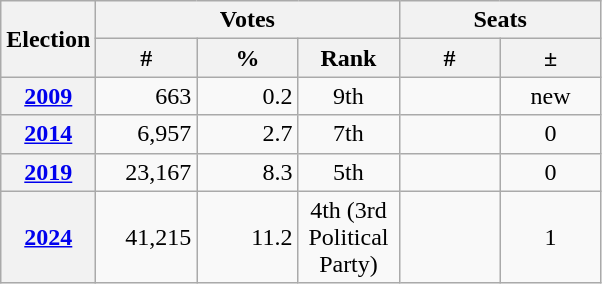<table class=wikitable style="text-align:center">
<tr>
<th rowspan=2>Election</th>
<th colspan=3>Votes</th>
<th colspan=2>Seats</th>
</tr>
<tr>
<th style="width:60px">#</th>
<th style="width:60px">%</th>
<th style="width:60px">Rank</th>
<th style="width:60px">#</th>
<th style="width:60px">±</th>
</tr>
<tr>
<th><a href='#'>2009</a></th>
<td align=right>663</td>
<td align=right>0.2</td>
<td>9th</td>
<td style="text-align:right"></td>
<td>new</td>
</tr>
<tr>
<th><a href='#'>2014</a></th>
<td align=right>6,957</td>
<td align=right>2.7</td>
<td>7th</td>
<td style="text-align:right"></td>
<td> 0</td>
</tr>
<tr>
<th><a href='#'>2019</a></th>
<td align=right>23,167</td>
<td align=right>8.3</td>
<td>5th</td>
<td style="text-align:right"></td>
<td> 0</td>
</tr>
<tr>
<th><a href='#'>2024</a></th>
<td align=right>41,215</td>
<td align=right>11.2</td>
<td>4th (3rd Political Party)</td>
<td style="text-align:right"></td>
<td> 1</td>
</tr>
</table>
